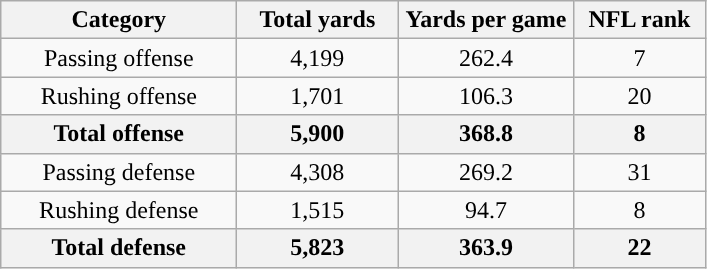<table class="wikitable" style="text-align:center">
<tr>
<th column width=150px>Category</th>
<th column width=100px>Total yards</th>
<th column width=110px>Yards per game</th>
<th column width=80px>NFL rank<br></th>
</tr>
<tr>
<td>Passing offense</td>
<td>4,199</td>
<td>262.4</td>
<td>7</td>
</tr>
<tr>
<td>Rushing offense</td>
<td>1,701</td>
<td>106.3</td>
<td>20</td>
</tr>
<tr>
<th>Total offense</th>
<th>5,900</th>
<th>368.8</th>
<th>8</th>
</tr>
<tr>
<td>Passing defense</td>
<td>4,308</td>
<td>269.2</td>
<td>31</td>
</tr>
<tr>
<td>Rushing defense</td>
<td>1,515</td>
<td>94.7</td>
<td>8</td>
</tr>
<tr>
<th>Total defense</th>
<th>5,823</th>
<th>363.9</th>
<th>22</th>
</tr>
</table>
